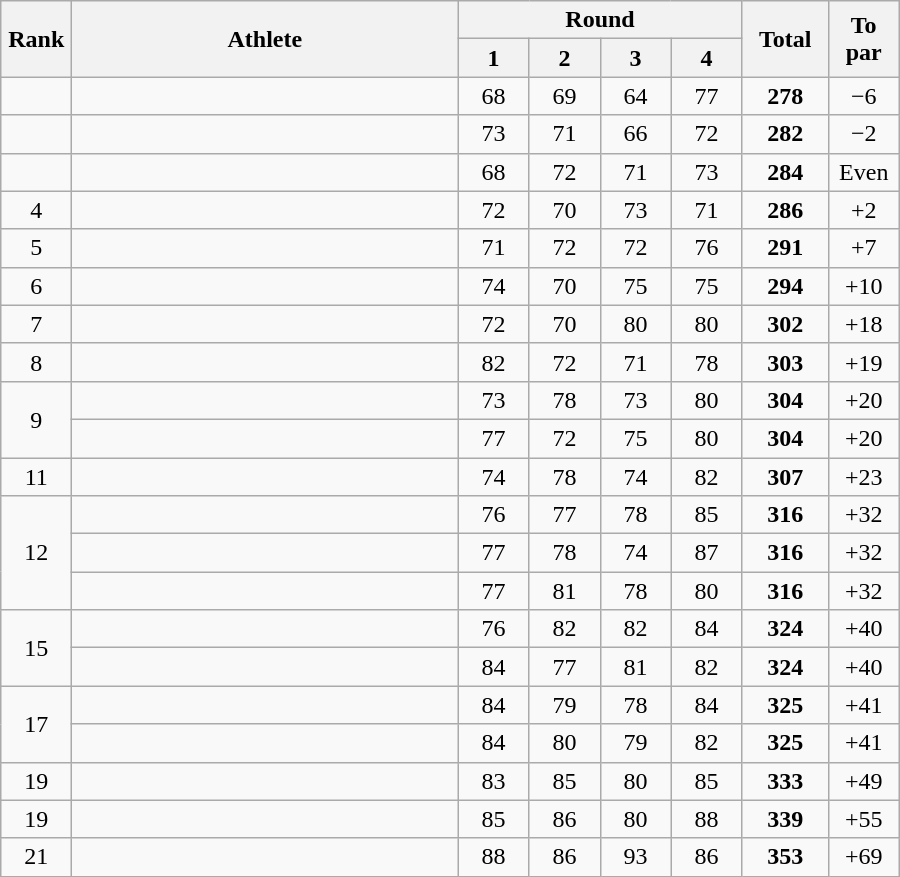<table class=wikitable style="text-align:center">
<tr>
<th rowspan="2" width=40>Rank</th>
<th rowspan="2" width=250>Athlete</th>
<th colspan="4">Round</th>
<th rowspan="2" width=50>Total</th>
<th rowspan="2" width=40>To par</th>
</tr>
<tr>
<th width=40>1</th>
<th width=40>2</th>
<th width=40>3</th>
<th width=40>4</th>
</tr>
<tr>
<td></td>
<td align=left></td>
<td>68</td>
<td>69</td>
<td>64</td>
<td>77</td>
<td><strong>278</strong></td>
<td>−6</td>
</tr>
<tr>
<td></td>
<td align=left></td>
<td>73</td>
<td>71</td>
<td>66</td>
<td>72</td>
<td><strong>282</strong></td>
<td>−2</td>
</tr>
<tr>
<td></td>
<td align=left></td>
<td>68</td>
<td>72</td>
<td>71</td>
<td>73</td>
<td><strong>284</strong></td>
<td>Even</td>
</tr>
<tr>
<td>4</td>
<td align=left></td>
<td>72</td>
<td>70</td>
<td>73</td>
<td>71</td>
<td><strong>286</strong></td>
<td>+2</td>
</tr>
<tr>
<td>5</td>
<td align=left></td>
<td>71</td>
<td>72</td>
<td>72</td>
<td>76</td>
<td><strong>291</strong></td>
<td>+7</td>
</tr>
<tr>
<td>6</td>
<td align=left></td>
<td>74</td>
<td>70</td>
<td>75</td>
<td>75</td>
<td><strong>294</strong></td>
<td>+10</td>
</tr>
<tr>
<td>7</td>
<td align=left></td>
<td>72</td>
<td>70</td>
<td>80</td>
<td>80</td>
<td><strong>302</strong></td>
<td>+18</td>
</tr>
<tr>
<td>8</td>
<td align=left></td>
<td>82</td>
<td>72</td>
<td>71</td>
<td>78</td>
<td><strong>303</strong></td>
<td>+19</td>
</tr>
<tr>
<td rowspan=2>9</td>
<td align=left></td>
<td>73</td>
<td>78</td>
<td>73</td>
<td>80</td>
<td><strong>304</strong></td>
<td>+20</td>
</tr>
<tr>
<td align=left></td>
<td>77</td>
<td>72</td>
<td>75</td>
<td>80</td>
<td><strong>304</strong></td>
<td>+20</td>
</tr>
<tr>
<td>11</td>
<td align=left></td>
<td>74</td>
<td>78</td>
<td>74</td>
<td>82</td>
<td><strong>307</strong></td>
<td>+23</td>
</tr>
<tr>
<td rowspan=3>12</td>
<td align=left></td>
<td>76</td>
<td>77</td>
<td>78</td>
<td>85</td>
<td><strong>316</strong></td>
<td>+32</td>
</tr>
<tr>
<td align=left></td>
<td>77</td>
<td>78</td>
<td>74</td>
<td>87</td>
<td><strong>316</strong></td>
<td>+32</td>
</tr>
<tr>
<td align=left></td>
<td>77</td>
<td>81</td>
<td>78</td>
<td>80</td>
<td><strong>316</strong></td>
<td>+32</td>
</tr>
<tr>
<td rowspan=2>15</td>
<td align=left></td>
<td>76</td>
<td>82</td>
<td>82</td>
<td>84</td>
<td><strong>324</strong></td>
<td>+40</td>
</tr>
<tr>
<td align=left></td>
<td>84</td>
<td>77</td>
<td>81</td>
<td>82</td>
<td><strong>324</strong></td>
<td>+40</td>
</tr>
<tr>
<td rowspan=2>17</td>
<td align=left></td>
<td>84</td>
<td>79</td>
<td>78</td>
<td>84</td>
<td><strong>325</strong></td>
<td>+41</td>
</tr>
<tr>
<td align=left></td>
<td>84</td>
<td>80</td>
<td>79</td>
<td>82</td>
<td><strong>325</strong></td>
<td>+41</td>
</tr>
<tr>
<td>19</td>
<td align=left></td>
<td>83</td>
<td>85</td>
<td>80</td>
<td>85</td>
<td><strong>333</strong></td>
<td>+49</td>
</tr>
<tr>
<td>19</td>
<td align=left></td>
<td>85</td>
<td>86</td>
<td>80</td>
<td>88</td>
<td><strong>339</strong></td>
<td>+55</td>
</tr>
<tr>
<td>21</td>
<td align=left></td>
<td>88</td>
<td>86</td>
<td>93</td>
<td>86</td>
<td><strong>353</strong></td>
<td>+69</td>
</tr>
</table>
